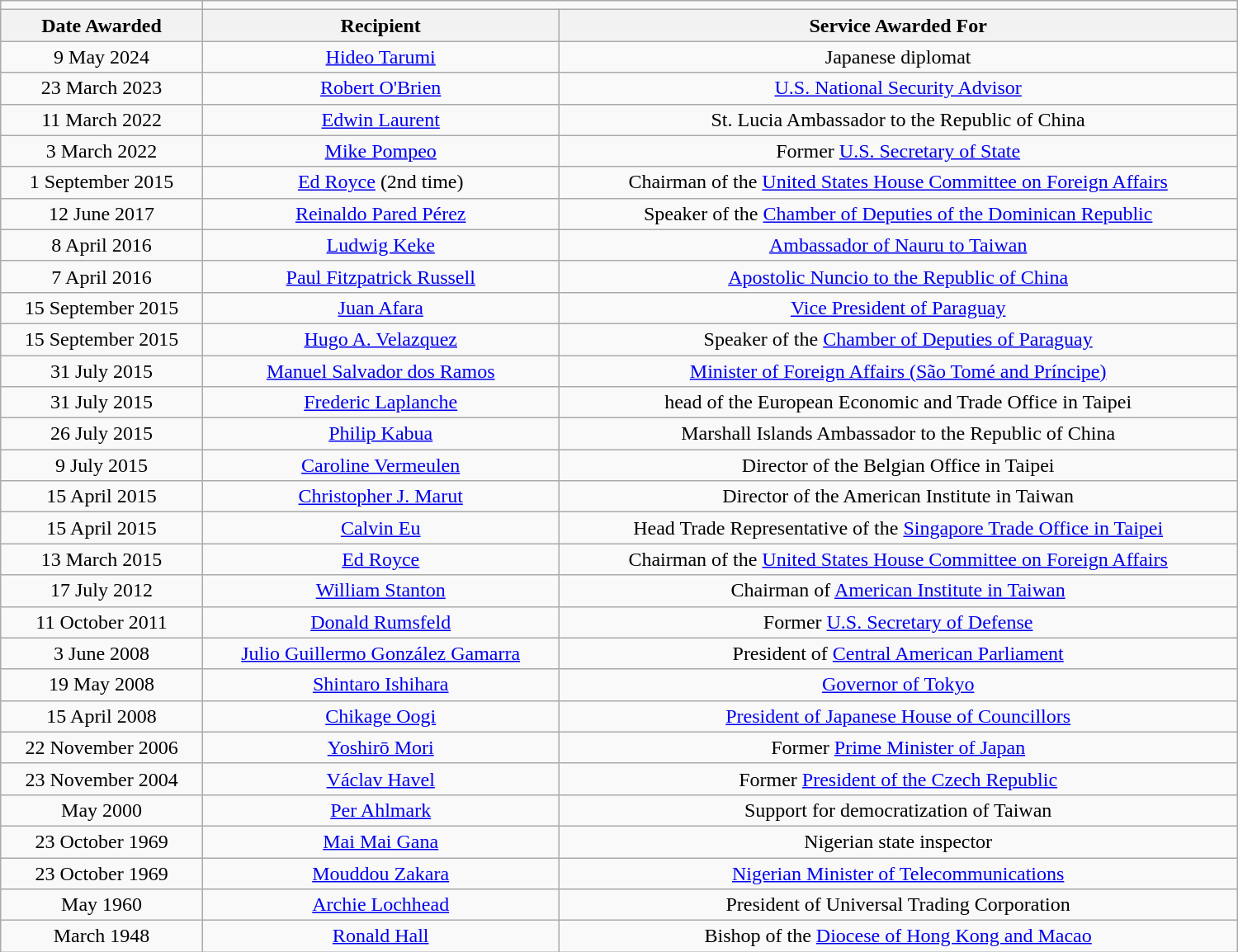<table class="wikitable" | width="1000px" style="margin: 0px">
<tr>
<td></td>
</tr>
<tr>
<th>Date Awarded</th>
<th>Recipient</th>
<th>Service Awarded For</th>
</tr>
<tr align=center>
<td>9 May 2024</td>
<td><a href='#'>Hideo Tarumi </a></td>
<td>Japanese diplomat</td>
</tr>
<tr align=center>
<td>23 March 2023</td>
<td><a href='#'>Robert O'Brien</a></td>
<td><a href='#'>U.S. National Security Advisor</a></td>
</tr>
<tr align=center>
<td>11 March 2022</td>
<td><a href='#'>Edwin Laurent</a></td>
<td>St. Lucia Ambassador to the Republic of China</td>
</tr>
<tr align=center>
<td>3 March 2022</td>
<td><a href='#'>Mike Pompeo</a></td>
<td>Former <a href='#'>U.S. Secretary of State</a></td>
</tr>
<tr align=center>
<td>1 September 2015</td>
<td><a href='#'>Ed Royce</a> (2nd time)</td>
<td>Chairman of the <a href='#'>United States House Committee on Foreign Affairs</a></td>
</tr>
<tr align=center>
<td>12 June 2017</td>
<td><a href='#'>Reinaldo Pared Pérez</a></td>
<td>Speaker of the <a href='#'>Chamber of Deputies of the Dominican Republic</a></td>
</tr>
<tr align=center>
<td>8 April 2016</td>
<td><a href='#'>Ludwig Keke</a></td>
<td><a href='#'>Ambassador of Nauru to Taiwan</a></td>
</tr>
<tr align=center>
<td>7 April 2016</td>
<td><a href='#'>Paul Fitzpatrick Russell</a></td>
<td><a href='#'>Apostolic Nuncio to the Republic of China</a></td>
</tr>
<tr align=center>
<td>15 September 2015</td>
<td><a href='#'>Juan Afara</a></td>
<td><a href='#'>Vice President of Paraguay</a></td>
</tr>
<tr align=center>
<td>15 September 2015</td>
<td><a href='#'>Hugo A. Velazquez</a></td>
<td>Speaker of the <a href='#'>Chamber of Deputies of Paraguay</a></td>
</tr>
<tr align=center>
<td>31 July 2015</td>
<td><a href='#'>Manuel Salvador dos Ramos</a></td>
<td><a href='#'>Minister of Foreign Affairs (São Tomé and Príncipe)</a></td>
</tr>
<tr align=center>
<td>31 July 2015</td>
<td><a href='#'>Frederic Laplanche</a></td>
<td>head of the European Economic and Trade Office in Taipei</td>
</tr>
<tr align=center>
<td>26 July 2015</td>
<td><a href='#'>Philip Kabua</a></td>
<td>Marshall Islands Ambassador to the Republic of China</td>
</tr>
<tr align=center>
<td>9 July 2015</td>
<td><a href='#'>Caroline Vermeulen</a></td>
<td>Director of the Belgian Office in Taipei</td>
</tr>
<tr align=center>
<td>15 April 2015</td>
<td><a href='#'>Christopher J. Marut</a></td>
<td>Director of the American Institute in Taiwan</td>
</tr>
<tr align=center>
<td>15 April 2015</td>
<td><a href='#'>Calvin Eu</a></td>
<td>Head Trade Representative of the <a href='#'>Singapore Trade Office in Taipei</a></td>
</tr>
<tr align=center>
<td>13 March 2015</td>
<td><a href='#'>Ed Royce</a></td>
<td>Chairman of the <a href='#'>United States House Committee on Foreign Affairs</a></td>
</tr>
<tr align=center>
<td>17 July 2012</td>
<td><a href='#'>William Stanton</a></td>
<td>Chairman of <a href='#'>American Institute in Taiwan</a></td>
</tr>
<tr align=center>
<td>11 October 2011</td>
<td><a href='#'>Donald Rumsfeld</a></td>
<td>Former <a href='#'>U.S. Secretary of Defense</a></td>
</tr>
<tr align=center>
<td>3 June 2008</td>
<td><a href='#'>Julio Guillermo González Gamarra</a></td>
<td>President of <a href='#'>Central American Parliament</a></td>
</tr>
<tr align=center>
<td>19 May 2008</td>
<td><a href='#'>Shintaro Ishihara</a></td>
<td><a href='#'>Governor of Tokyo</a></td>
</tr>
<tr align=center>
<td>15 April 2008</td>
<td><a href='#'>Chikage Oogi</a></td>
<td><a href='#'>President of Japanese House of Councillors</a></td>
</tr>
<tr align=center>
<td>22 November 2006</td>
<td><a href='#'>Yoshirō Mori</a></td>
<td>Former <a href='#'>Prime Minister of Japan</a></td>
</tr>
<tr align=center>
<td>23 November 2004</td>
<td><a href='#'>Václav Havel</a></td>
<td>Former <a href='#'>President of the Czech Republic</a></td>
</tr>
<tr align=center>
<td>May 2000</td>
<td><a href='#'>Per Ahlmark</a></td>
<td>Support for democratization of Taiwan</td>
</tr>
<tr align=center>
<td>23 October 1969</td>
<td><a href='#'>Mai Mai Gana</a></td>
<td>Nigerian state inspector</td>
</tr>
<tr align=center>
<td>23 October 1969</td>
<td><a href='#'>Mouddou Zakara</a></td>
<td><a href='#'>Nigerian Minister of Telecommunications</a></td>
</tr>
<tr align=center>
<td>May 1960</td>
<td><a href='#'>Archie Lochhead</a></td>
<td>President of Universal Trading Corporation</td>
</tr>
<tr align=center>
<td>March 1948</td>
<td><a href='#'>Ronald Hall</a></td>
<td>Bishop of the <a href='#'>Diocese of Hong Kong and Macao</a></td>
</tr>
</table>
